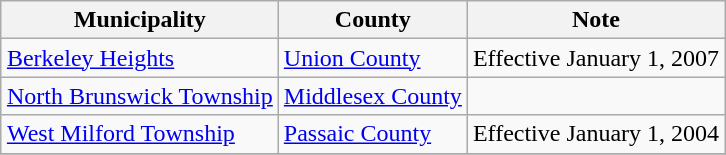<table class="wikitable" style="margin-left: auto; margin-right: auto;">
<tr>
<th scope="col">Municipality</th>
<th scope="col">County</th>
<th scope="col">Note</th>
</tr>
<tr>
<td><a href='#'>Berkeley Heights</a></td>
<td><a href='#'>Union County</a></td>
<td>Effective January 1, 2007</td>
</tr>
<tr>
<td><a href='#'>North Brunswick Township</a></td>
<td><a href='#'>Middlesex County</a></td>
<td></td>
</tr>
<tr>
<td><a href='#'>West Milford Township</a></td>
<td><a href='#'>Passaic County</a></td>
<td>Effective January 1, 2004</td>
</tr>
<tr>
</tr>
</table>
